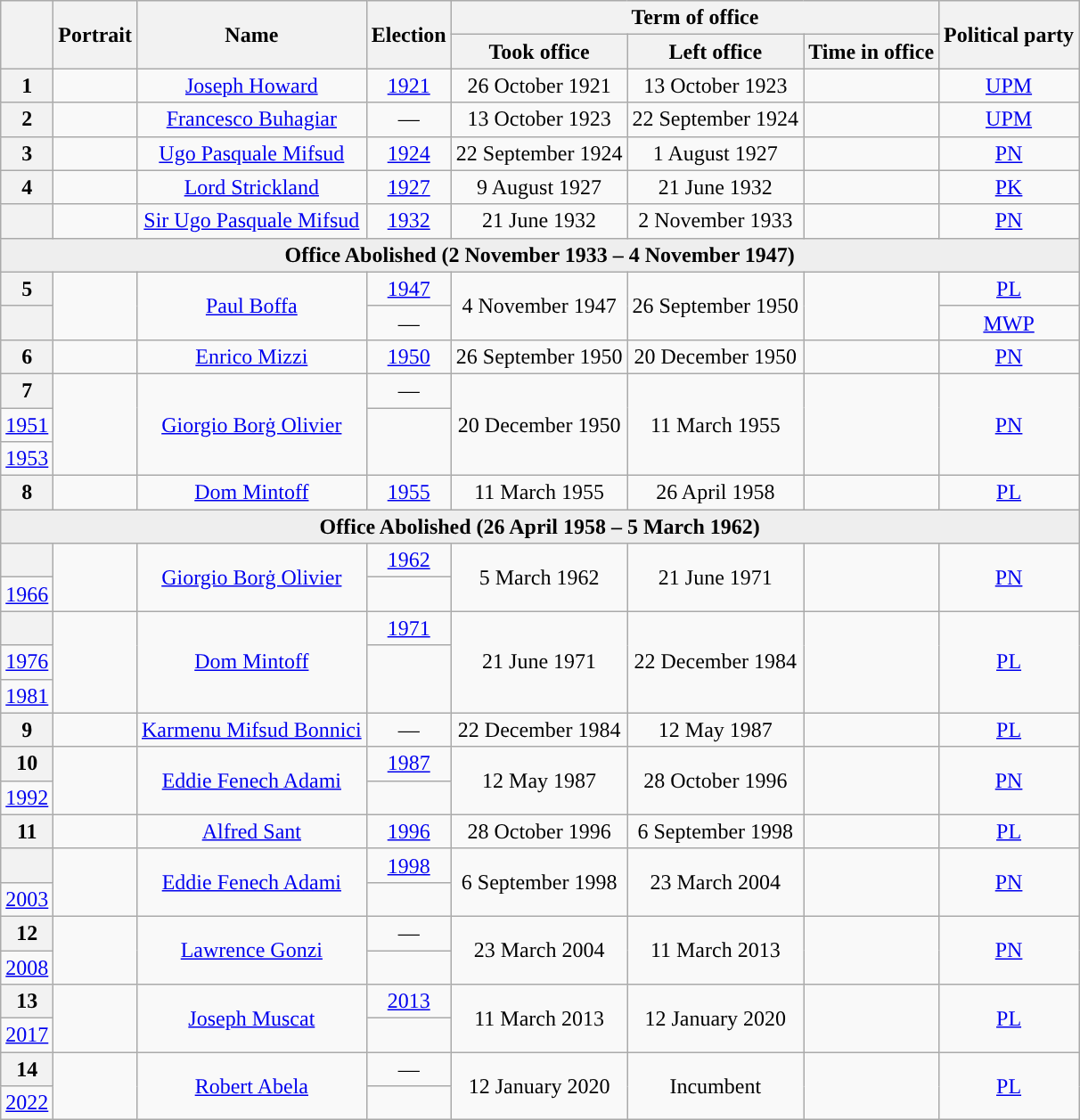<table class="wikitable" style="text-align:center">
<tr>
<th rowspan="2"></th>
<th rowspan="2">Portrait</th>
<th rowspan="2">Name<br></th>
<th rowspan="2">Election</th>
<th colspan="3">Term of office</th>
<th rowspan="2">Political party</th>
</tr>
<tr>
<th>Took office</th>
<th>Left office</th>
<th>Time in office</th>
</tr>
<tr>
<th style="background:">1</th>
<td></td>
<td><a href='#'>Joseph Howard</a><br></td>
<td><a href='#'>1921</a></td>
<td>26 October 1921</td>
<td>13 October 1923</td>
<td></td>
<td><a href='#'>UPM</a></td>
</tr>
<tr>
<th style="background:">2</th>
<td></td>
<td><a href='#'>Francesco Buhagiar</a><br></td>
<td>—</td>
<td>13 October 1923</td>
<td>22 September 1924</td>
<td></td>
<td><a href='#'>UPM</a></td>
</tr>
<tr>
<th style="background:">3</th>
<td></td>
<td><a href='#'>Ugo Pasquale Mifsud</a><br></td>
<td><a href='#'>1924</a></td>
<td>22 September 1924</td>
<td>1 August 1927</td>
<td></td>
<td><a href='#'>PN</a></td>
</tr>
<tr>
<th style="background:">4</th>
<td></td>
<td><a href='#'>Lord Strickland</a><br></td>
<td><a href='#'>1927</a></td>
<td>9 August 1927</td>
<td>21 June 1932</td>
<td></td>
<td><a href='#'>PK</a></td>
</tr>
<tr>
<th style="background:"></th>
<td></td>
<td><a href='#'>Sir Ugo Pasquale Mifsud</a><br></td>
<td><a href='#'>1932</a></td>
<td>21 June 1932</td>
<td>2 November 1933</td>
<td></td>
<td><a href='#'>PN</a></td>
</tr>
<tr style="background:#eee;">
<td colspan="8"><strong>Office Abolished (2 November 1933 – 4 November 1947)</strong></td>
</tr>
<tr>
<th style="background:">5</th>
<td rowspan="2"></td>
<td rowspan="2"><a href='#'>Paul Boffa</a><br></td>
<td><a href='#'>1947</a></td>
<td rowspan="2">4 November 1947</td>
<td rowspan="2">26 September 1950</td>
<td rowspan="2"></td>
<td><a href='#'>PL</a><br></td>
</tr>
<tr>
<th style="background:"></th>
<td>—</td>
<td><a href='#'>MWP</a></td>
</tr>
<tr>
<th style="background:">6</th>
<td></td>
<td><a href='#'>Enrico Mizzi</a><br></td>
<td><a href='#'>1950</a></td>
<td>26 September 1950</td>
<td>20 December 1950</td>
<td></td>
<td><a href='#'>PN</a></td>
</tr>
<tr>
<th style="background:">7</th>
<td rowspan="3"></td>
<td rowspan="3"><a href='#'>Giorgio Borġ Olivier</a><br></td>
<td>—</td>
<td rowspan="3">20 December 1950</td>
<td rowspan="3">11 March 1955</td>
<td rowspan="3"></td>
<td rowspan="3"><a href='#'>PN</a></td>
</tr>
<tr>
<td><a href='#'>1951</a></td>
</tr>
<tr>
<td><a href='#'>1953</a></td>
</tr>
<tr>
<th style="background:">8</th>
<td></td>
<td><a href='#'>Dom Mintoff</a><br></td>
<td><a href='#'>1955</a></td>
<td>11 March 1955</td>
<td>26 April 1958</td>
<td></td>
<td><a href='#'>PL</a></td>
</tr>
<tr style="background:#eee;">
<td colspan="8"><strong>Office Abolished (26 April 1958 – 5 March 1962)</strong></td>
</tr>
<tr>
<th style="background:"></th>
<td rowspan="2"></td>
<td rowspan="2"><a href='#'>Giorgio Borġ Olivier</a><br></td>
<td><a href='#'>1962</a></td>
<td rowspan="2">5 March 1962</td>
<td rowspan="2">21 June 1971</td>
<td rowspan="2"></td>
<td rowspan="2"><a href='#'>PN</a></td>
</tr>
<tr>
<td><a href='#'>1966</a></td>
</tr>
<tr>
<th style="background:"></th>
<td rowspan="3"></td>
<td rowspan="3"><a href='#'>Dom Mintoff</a><br></td>
<td><a href='#'>1971</a></td>
<td rowspan="3">21 June 1971</td>
<td rowspan="3">22 December 1984</td>
<td rowspan="3"></td>
<td rowspan="3"><a href='#'>PL</a></td>
</tr>
<tr>
<td><a href='#'>1976</a></td>
</tr>
<tr>
<td><a href='#'>1981</a></td>
</tr>
<tr>
<th style="background:">9</th>
<td></td>
<td><a href='#'>Karmenu Mifsud Bonnici</a><br></td>
<td>—</td>
<td>22 December 1984</td>
<td>12 May 1987</td>
<td></td>
<td><a href='#'>PL</a></td>
</tr>
<tr>
<th style="background:">10</th>
<td rowspan="2"></td>
<td rowspan="2"><a href='#'>Eddie Fenech Adami</a><br></td>
<td><a href='#'>1987</a></td>
<td rowspan="2">12 May 1987</td>
<td rowspan="2">28 October 1996</td>
<td rowspan="2"></td>
<td rowspan="2"><a href='#'>PN</a></td>
</tr>
<tr>
<td><a href='#'>1992</a></td>
</tr>
<tr>
<th style="background:">11</th>
<td></td>
<td><a href='#'>Alfred Sant</a><br></td>
<td><a href='#'>1996</a></td>
<td>28 October 1996</td>
<td>6 September 1998</td>
<td></td>
<td><a href='#'>PL</a></td>
</tr>
<tr>
<th style="background:"></th>
<td rowspan="2"></td>
<td rowspan="2"><a href='#'>Eddie Fenech Adami</a><br></td>
<td><a href='#'>1998</a></td>
<td rowspan="2">6 September 1998</td>
<td rowspan="2">23 March 2004</td>
<td rowspan="2"></td>
<td rowspan="2"><a href='#'>PN</a></td>
</tr>
<tr>
<td><a href='#'>2003</a></td>
</tr>
<tr>
<th style="background:">12</th>
<td rowspan="2"></td>
<td rowspan="2"><a href='#'>Lawrence Gonzi</a><br></td>
<td>—</td>
<td rowspan="2">23 March 2004</td>
<td rowspan="2">11 March 2013</td>
<td rowspan="2"></td>
<td rowspan="2"><a href='#'>PN</a></td>
</tr>
<tr>
<td><a href='#'>2008</a></td>
</tr>
<tr>
<th style="background:">13</th>
<td rowspan="2"></td>
<td rowspan="2"><a href='#'>Joseph Muscat</a><br></td>
<td><a href='#'>2013</a></td>
<td rowspan="2">11 March 2013</td>
<td rowspan="2">12 January 2020</td>
<td rowspan="2"></td>
<td rowspan="2"><a href='#'>PL</a></td>
</tr>
<tr>
<td><a href='#'>2017</a></td>
</tr>
<tr>
<th style="background:">14</th>
<td rowspan="2"></td>
<td rowspan="2"><a href='#'>Robert Abela</a><br></td>
<td>—</td>
<td rowspan="2">12 January 2020</td>
<td rowspan="2">Incumbent</td>
<td rowspan="2"></td>
<td rowspan="2"><a href='#'>PL</a></td>
</tr>
<tr>
<td><a href='#'>2022</a></td>
</tr>
</table>
